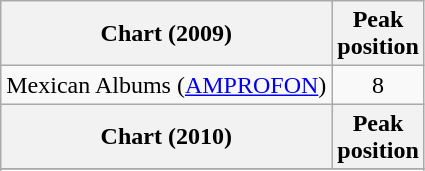<table class="wikitable">
<tr>
<th>Chart (2009)</th>
<th>Peak<br>position</th>
</tr>
<tr>
<td>Mexican Albums (<a href='#'>AMPROFON</a>)</td>
<td align="center">8</td>
</tr>
<tr>
<th>Chart (2010)</th>
<th>Peak<br>position</th>
</tr>
<tr>
</tr>
<tr>
</tr>
<tr>
</tr>
</table>
